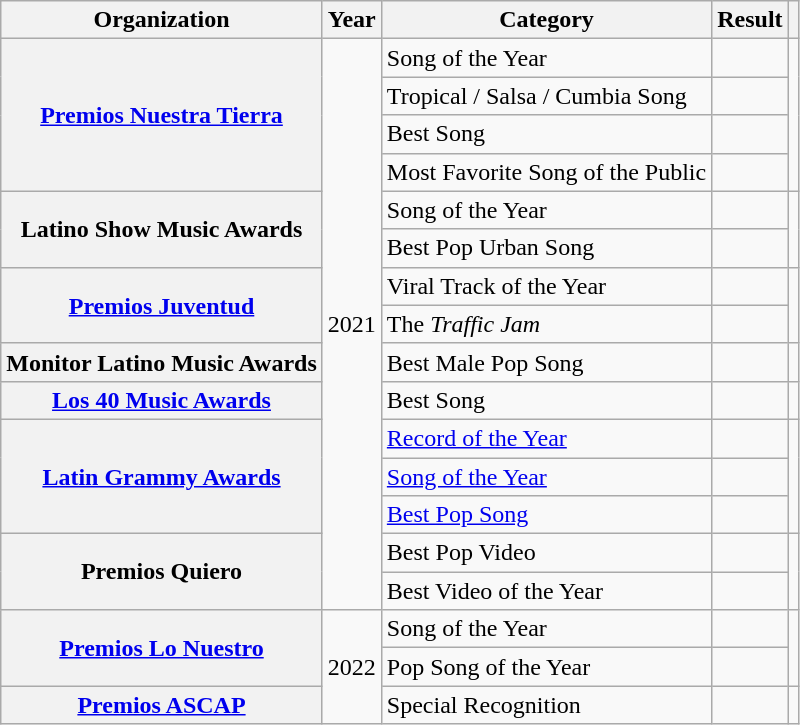<table class="wikitable sortable plainrowheaders" style="border:none; margin:0;">
<tr>
<th scope="col">Organization</th>
<th scope="col">Year</th>
<th scope="col">Category</th>
<th scope="col">Result</th>
<th class="unsortable" scope="col"></th>
</tr>
<tr>
<th rowspan="4" scope="row"><a href='#'>Premios Nuestra Tierra</a></th>
<td rowspan="15" scope="row">2021</td>
<td>Song of the Year</td>
<td></td>
<td rowspan="4" style="text-align:center;"></td>
</tr>
<tr>
<td>Tropical / Salsa / Cumbia Song</td>
<td></td>
</tr>
<tr>
<td>Best Song</td>
<td></td>
</tr>
<tr>
<td>Most Favorite Song of the Public</td>
<td></td>
</tr>
<tr>
<th rowspan="2" scope="row">Latino Show Music Awards</th>
<td>Song of the Year</td>
<td></td>
<td rowspan="2" style="text-align:center;"></td>
</tr>
<tr>
<td>Best Pop Urban Song</td>
<td></td>
</tr>
<tr>
<th rowspan="2" scope="row"><a href='#'>Premios Juventud</a></th>
<td>Viral Track of the Year</td>
<td></td>
<td rowspan="2" style="text-align:center;"></td>
</tr>
<tr>
<td>The <em>Traffic Jam</em></td>
<td></td>
</tr>
<tr>
<th scope="row">Monitor Latino Music Awards</th>
<td>Best Male Pop Song</td>
<td></td>
<td style="text-align:center;"></td>
</tr>
<tr>
<th scope="row"><a href='#'>Los 40 Music Awards</a></th>
<td>Best Song</td>
<td></td>
<td style="text-align:center;"></td>
</tr>
<tr>
<th rowspan="3" scope="row"><a href='#'>Latin Grammy Awards</a></th>
<td><a href='#'>Record of the Year</a></td>
<td></td>
<td rowspan="3" style="text-align:center;"></td>
</tr>
<tr>
<td><a href='#'>Song of the Year</a></td>
<td></td>
</tr>
<tr>
<td><a href='#'>Best Pop Song</a></td>
<td></td>
</tr>
<tr>
<th rowspan="2" scope="row">Premios Quiero</th>
<td>Best Pop Video</td>
<td></td>
<td rowspan="2" style="text-align:center;"></td>
</tr>
<tr>
<td>Best Video of the Year</td>
<td></td>
</tr>
<tr>
<th rowspan="2" scope="row"><a href='#'>Premios Lo Nuestro</a></th>
<td rowspan="3">2022</td>
<td>Song of the Year</td>
<td></td>
<td rowspan="2" style="text-align:center;"></td>
</tr>
<tr>
<td>Pop Song of the Year</td>
<td></td>
</tr>
<tr>
<th scope="row"><a href='#'>Premios ASCAP</a></th>
<td>Special Recognition</td>
<td></td>
<td style="text-align:center;"></td>
</tr>
</table>
